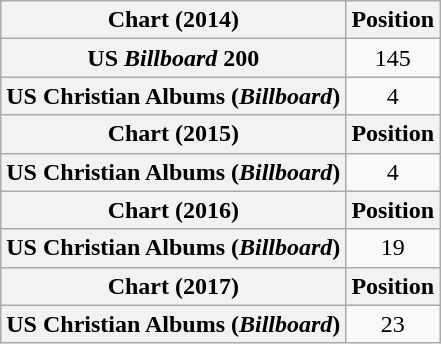<table class="wikitable plainrowheaders" style="text-align:center">
<tr>
<th scope="col">Chart (2014)</th>
<th scope="col">Position</th>
</tr>
<tr>
<th scope="row">US <em>Billboard</em> 200</th>
<td>145</td>
</tr>
<tr>
<th scope="row">US Christian Albums (<em>Billboard</em>)</th>
<td>4</td>
</tr>
<tr>
<th scope="col">Chart (2015)</th>
<th scope="col">Position</th>
</tr>
<tr>
<th scope="row">US Christian Albums (<em>Billboard</em>)</th>
<td>4</td>
</tr>
<tr>
<th scope="col">Chart (2016)</th>
<th scope="col">Position</th>
</tr>
<tr>
<th scope="row">US Christian Albums (<em>Billboard</em>)</th>
<td>19</td>
</tr>
<tr>
<th scope="col">Chart (2017)</th>
<th scope="col">Position</th>
</tr>
<tr>
<th scope="row">US Christian Albums (<em>Billboard</em>)</th>
<td>23</td>
</tr>
</table>
